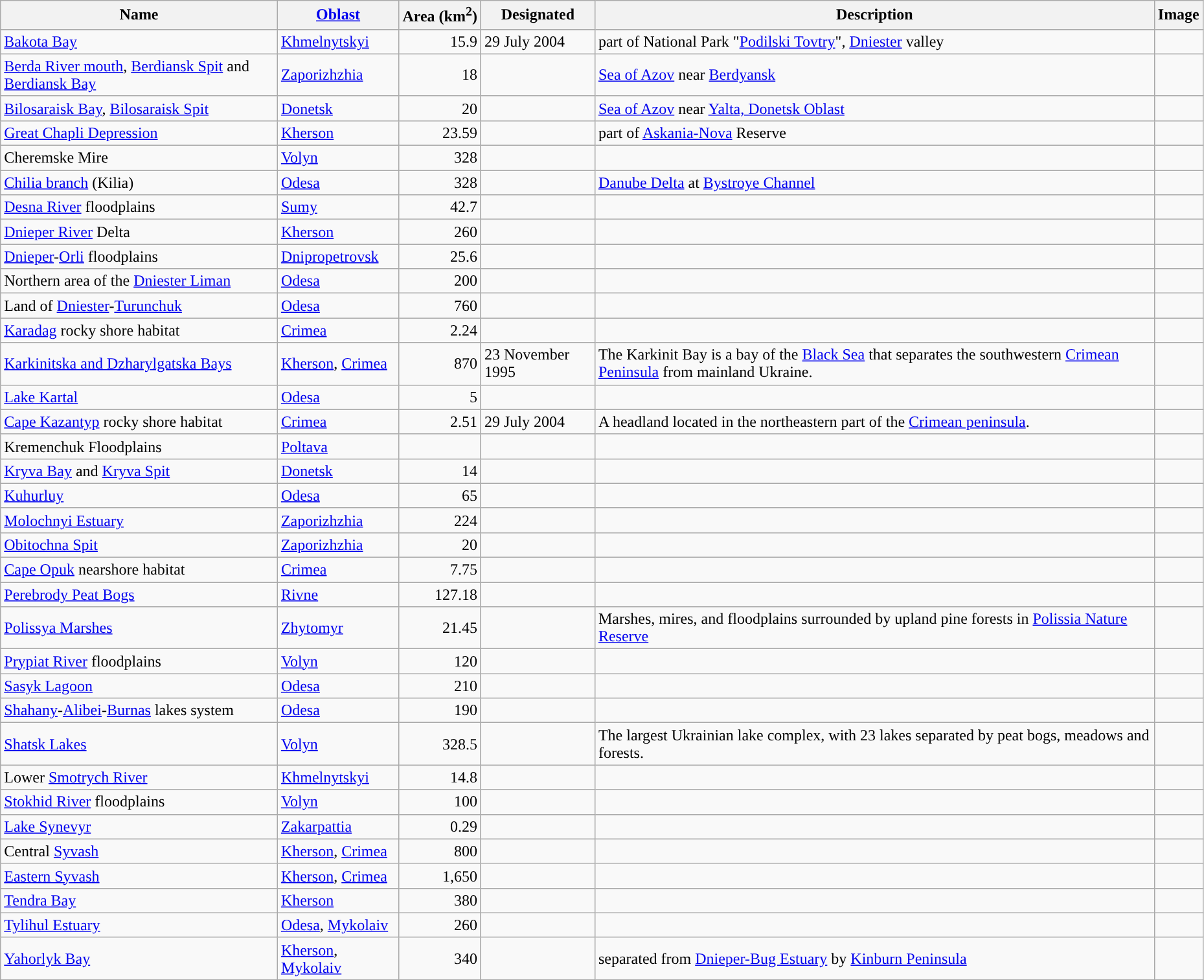<table class="wikitable sortable" width="98%">
<tr>
<th style="background-color:">Name</th>
<th style="background-color:"><a href='#'>Oblast</a></th>
<th style="background-color:">Area (km<sup>2</sup>)</th>
<th style="background-color:">Designated</th>
<th style="background-color:">Description</th>
<th style="background-color:">Image</th>
</tr>
<tr ---->
<td><a href='#'>Bakota Bay</a></td>
<td><a href='#'>Khmelnytskyi</a><br><small></small></td>
<td align=right>15.9</td>
<td>29 July 2004</td>
<td>part of National Park "<a href='#'>Podilski Tovtry</a>", <a href='#'>Dniester</a> valley</td>
<td></td>
</tr>
<tr ---->
<td><a href='#'>Berda River mouth</a>, <a href='#'>Berdiansk Spit</a> and <a href='#'>Berdiansk Bay</a></td>
<td><a href='#'>Zaporizhzhia</a><br><small></small></td>
<td align=right>18</td>
<td></td>
<td><a href='#'>Sea of Azov</a> near <a href='#'>Berdyansk</a></td>
<td></td>
</tr>
<tr ---->
<td><a href='#'>Bilosaraisk Bay</a>, <a href='#'>Bilosaraisk Spit</a></td>
<td><a href='#'>Donetsk</a><br><small></small></td>
<td align=right>20</td>
<td></td>
<td><a href='#'>Sea of Azov</a> near <a href='#'>Yalta, Donetsk Oblast</a></td>
<td></td>
</tr>
<tr ---->
<td><a href='#'>Great Chapli Depression</a></td>
<td><a href='#'>Kherson</a><br><small></small></td>
<td align=right>23.59</td>
<td></td>
<td>part of <a href='#'>Askania-Nova</a> Reserve</td>
<td></td>
</tr>
<tr ---->
<td>Cheremske Mire</td>
<td><a href='#'>Volyn</a></td>
<td align=right>328</td>
<td></td>
<td></td>
<td></td>
</tr>
<tr ---->
<td><a href='#'>Chilia branch</a> (Kilia)</td>
<td><a href='#'>Odesa</a></td>
<td align=right>328</td>
<td></td>
<td><a href='#'>Danube Delta</a> at <a href='#'>Bystroye Channel</a></td>
<td></td>
</tr>
<tr ---->
<td><a href='#'>Desna River</a> floodplains</td>
<td><a href='#'>Sumy</a><br><small></small></td>
<td align=right>42.7</td>
<td></td>
<td></td>
<td></td>
</tr>
<tr ---->
<td><a href='#'>Dnieper River</a> Delta</td>
<td><a href='#'>Kherson</a></td>
<td align=right>260</td>
<td></td>
<td></td>
<td></td>
</tr>
<tr ---->
<td><a href='#'>Dnieper</a>-<a href='#'>Orli</a> floodplains</td>
<td><a href='#'>Dnipropetrovsk</a></td>
<td align=right>25.6</td>
<td></td>
<td></td>
<td></td>
</tr>
<tr ---->
<td>Northern area of the <a href='#'>Dniester Liman</a></td>
<td><a href='#'>Odesa</a></td>
<td align=right>200</td>
<td></td>
<td></td>
<td></td>
</tr>
<tr ---->
<td>Land of <a href='#'>Dniester</a>-<a href='#'>Turunchuk</a></td>
<td><a href='#'>Odesa</a></td>
<td align=right>760</td>
<td></td>
<td></td>
<td></td>
</tr>
<tr ---->
<td><a href='#'>Karadag</a> rocky shore habitat</td>
<td><a href='#'>Crimea</a></td>
<td align=right>2.24</td>
<td></td>
<td></td>
<td></td>
</tr>
<tr ---->
<td><a href='#'>Karkinitska and Dzharylgatska Bays</a></td>
<td><a href='#'>Kherson</a>, <a href='#'>Crimea</a><br><small></small></td>
<td align=right>870</td>
<td>23 November 1995</td>
<td>The Karkinit Bay is a bay of the <a href='#'>Black Sea</a> that separates the southwestern <a href='#'>Crimean Peninsula</a> from mainland Ukraine.</td>
<td></td>
</tr>
<tr ---->
<td><a href='#'>Lake Kartal</a></td>
<td><a href='#'>Odesa</a></td>
<td align=right>5</td>
<td></td>
<td></td>
<td></td>
</tr>
<tr ---->
<td><a href='#'>Cape Kazantyp</a> rocky shore habitat</td>
<td><a href='#'>Crimea</a><br><small></small></td>
<td align=right>2.51</td>
<td>29 July 2004</td>
<td>A headland located in the northeastern part of the <a href='#'>Crimean peninsula</a>.</td>
<td></td>
</tr>
<tr ---->
<td>Kremenchuk Floodplains</td>
<td><a href='#'>Poltava</a></td>
<td align=right></td>
<td></td>
<td></td>
<td></td>
</tr>
<tr ---->
<td><a href='#'>Kryva Bay</a> and <a href='#'>Kryva Spit</a></td>
<td><a href='#'>Donetsk</a></td>
<td align=right>14</td>
<td></td>
<td></td>
<td></td>
</tr>
<tr ---->
<td><a href='#'>Kuhurluy</a></td>
<td><a href='#'>Odesa</a></td>
<td align=right>65</td>
<td></td>
<td></td>
<td></td>
</tr>
<tr ---->
<td><a href='#'>Molochnyi Estuary</a></td>
<td><a href='#'>Zaporizhzhia</a></td>
<td align=right>224</td>
<td></td>
<td></td>
<td></td>
</tr>
<tr ---->
<td><a href='#'>Obitochna Spit</a></td>
<td><a href='#'>Zaporizhzhia</a></td>
<td align=right>20</td>
<td></td>
<td></td>
<td></td>
</tr>
<tr ---->
<td><a href='#'>Cape Opuk</a> nearshore habitat</td>
<td><a href='#'>Crimea</a><br><small></small></td>
<td align=right>7.75</td>
<td></td>
<td></td>
<td></td>
</tr>
<tr ---->
<td><a href='#'>Perebrody Peat Bogs</a></td>
<td><a href='#'>Rivne</a></td>
<td align=right>127.18</td>
<td></td>
<td></td>
<td></td>
</tr>
<tr ---->
<td><a href='#'>Polissya Marshes</a></td>
<td><a href='#'>Zhytomyr</a></td>
<td align=right>21.45</td>
<td></td>
<td>Marshes, mires, and floodplains surrounded by upland pine forests in <a href='#'>Polissia Nature Reserve</a></td>
<td></td>
</tr>
<tr ---->
<td><a href='#'>Prypiat River</a> floodplains</td>
<td><a href='#'>Volyn</a></td>
<td align=right>120</td>
<td></td>
<td></td>
<td></td>
</tr>
<tr ---->
<td><a href='#'>Sasyk Lagoon</a></td>
<td><a href='#'>Odesa</a></td>
<td align=right>210</td>
<td></td>
<td></td>
<td></td>
</tr>
<tr ---->
<td><a href='#'>Shahany</a>-<a href='#'>Alibei</a>-<a href='#'>Burnas</a> lakes system</td>
<td><a href='#'>Odesa</a></td>
<td align=right>190</td>
<td></td>
<td></td>
<td></td>
</tr>
<tr ---->
<td><a href='#'>Shatsk Lakes</a></td>
<td><a href='#'>Volyn</a></td>
<td align=right>328.5</td>
<td></td>
<td>The largest Ukrainian lake complex, with 23 lakes separated by peat bogs, meadows and forests.</td>
<td></td>
</tr>
<tr ---->
<td>Lower <a href='#'>Smotrych River</a></td>
<td><a href='#'>Khmelnytskyi</a></td>
<td align=right>14.8</td>
<td></td>
<td></td>
<td></td>
</tr>
<tr ---->
<td><a href='#'>Stokhid River</a> floodplains</td>
<td><a href='#'>Volyn</a></td>
<td align=right>100</td>
<td></td>
<td></td>
<td></td>
</tr>
<tr ---->
<td><a href='#'>Lake Synevyr</a></td>
<td><a href='#'>Zakarpattia</a></td>
<td align=right>0.29</td>
<td></td>
<td></td>
<td></td>
</tr>
<tr ---->
<td>Central <a href='#'>Syvash</a></td>
<td><a href='#'>Kherson</a>, <a href='#'>Crimea</a><br><small></small></td>
<td align=right>800</td>
<td></td>
<td></td>
<td></td>
</tr>
<tr ---->
<td><a href='#'>Eastern Syvash</a></td>
<td><a href='#'>Kherson</a>, <a href='#'>Crimea</a></td>
<td align=right>1,650</td>
<td></td>
<td></td>
<td></td>
</tr>
<tr ---->
<td><a href='#'>Tendra Bay</a></td>
<td><a href='#'>Kherson</a></td>
<td align=right>380</td>
<td></td>
<td></td>
<td></td>
</tr>
<tr ---->
<td><a href='#'>Tylihul Estuary</a></td>
<td><a href='#'>Odesa</a>, <a href='#'>Mykolaiv</a></td>
<td align=right>260</td>
<td></td>
<td></td>
<td></td>
</tr>
<tr ---->
<td><a href='#'>Yahorlyk Bay</a></td>
<td><a href='#'>Kherson</a>, <a href='#'>Mykolaiv</a></td>
<td align=right>340</td>
<td></td>
<td>separated from <a href='#'>Dnieper-Bug Estuary</a> by <a href='#'>Kinburn Peninsula</a></td>
<td></td>
</tr>
</table>
